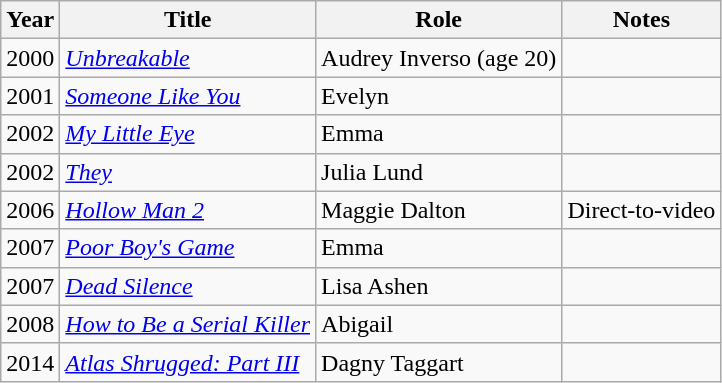<table class="wikitable sortable">
<tr>
<th>Year</th>
<th>Title</th>
<th>Role</th>
<th class="unsortable">Notes</th>
</tr>
<tr>
<td>2000</td>
<td><em><a href='#'>Unbreakable</a></em></td>
<td>Audrey Inverso (age 20)</td>
<td></td>
</tr>
<tr>
<td>2001</td>
<td><em><a href='#'>Someone Like You</a></em></td>
<td>Evelyn</td>
<td></td>
</tr>
<tr>
<td>2002</td>
<td><em><a href='#'>My Little Eye</a></em></td>
<td>Emma</td>
<td></td>
</tr>
<tr>
<td>2002</td>
<td><em><a href='#'>They</a></em></td>
<td>Julia Lund</td>
<td></td>
</tr>
<tr>
<td>2006</td>
<td><em><a href='#'>Hollow Man 2</a></em></td>
<td>Maggie Dalton</td>
<td>Direct-to-video</td>
</tr>
<tr>
<td>2007</td>
<td><em><a href='#'>Poor Boy's Game</a></em></td>
<td>Emma</td>
<td></td>
</tr>
<tr>
<td>2007</td>
<td><em><a href='#'>Dead Silence</a></em></td>
<td>Lisa Ashen</td>
<td></td>
</tr>
<tr>
<td>2008</td>
<td><em><a href='#'>How to Be a Serial Killer</a></em></td>
<td>Abigail</td>
<td></td>
</tr>
<tr>
<td>2014</td>
<td><em><a href='#'>Atlas Shrugged: Part III</a></em></td>
<td>Dagny Taggart</td>
<td></td>
</tr>
</table>
